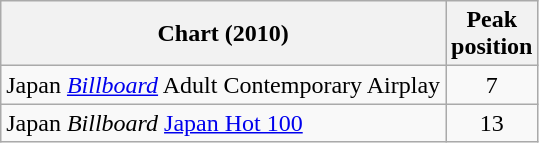<table class="wikitable sortable">
<tr>
<th>Chart (2010)</th>
<th>Peak<br>position</th>
</tr>
<tr>
<td>Japan <em><a href='#'>Billboard</a></em> Adult Contemporary Airplay</td>
<td align="center">7</td>
</tr>
<tr>
<td>Japan <em>Billboard</em> <a href='#'>Japan Hot 100</a></td>
<td align="center">13</td>
</tr>
</table>
